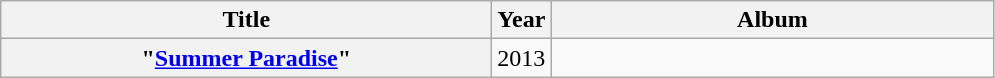<table class="wikitable plainrowheaders" style="text-align:center;" border="1">
<tr>
<th scope="col" style="width:20em;">Title</th>
<th scope="col">Year</th>
<th scope="col" style="width:18em;">Album</th>
</tr>
<tr>
<th scope="row">"<a href='#'>Summer Paradise</a>" <br></th>
<td>2013</td>
<td></td>
</tr>
</table>
